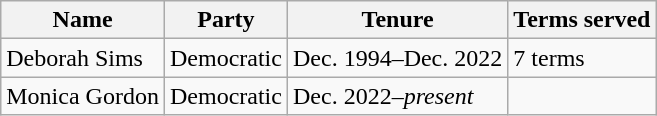<table class="wikitable mw-collapsible mw-collapsed">
<tr>
<th scope="col">Name</th>
<th scope="col">Party</th>
<th scope="col">Tenure</th>
<th scope="col">Terms served</th>
</tr>
<tr>
<td>Deborah Sims</td>
<td>Democratic</td>
<td>Dec. 1994–Dec. 2022</td>
<td>7 terms</td>
</tr>
<tr>
<td>Monica Gordon</td>
<td>Democratic</td>
<td>Dec. 2022–<em>present</em></td>
<td></td>
</tr>
</table>
